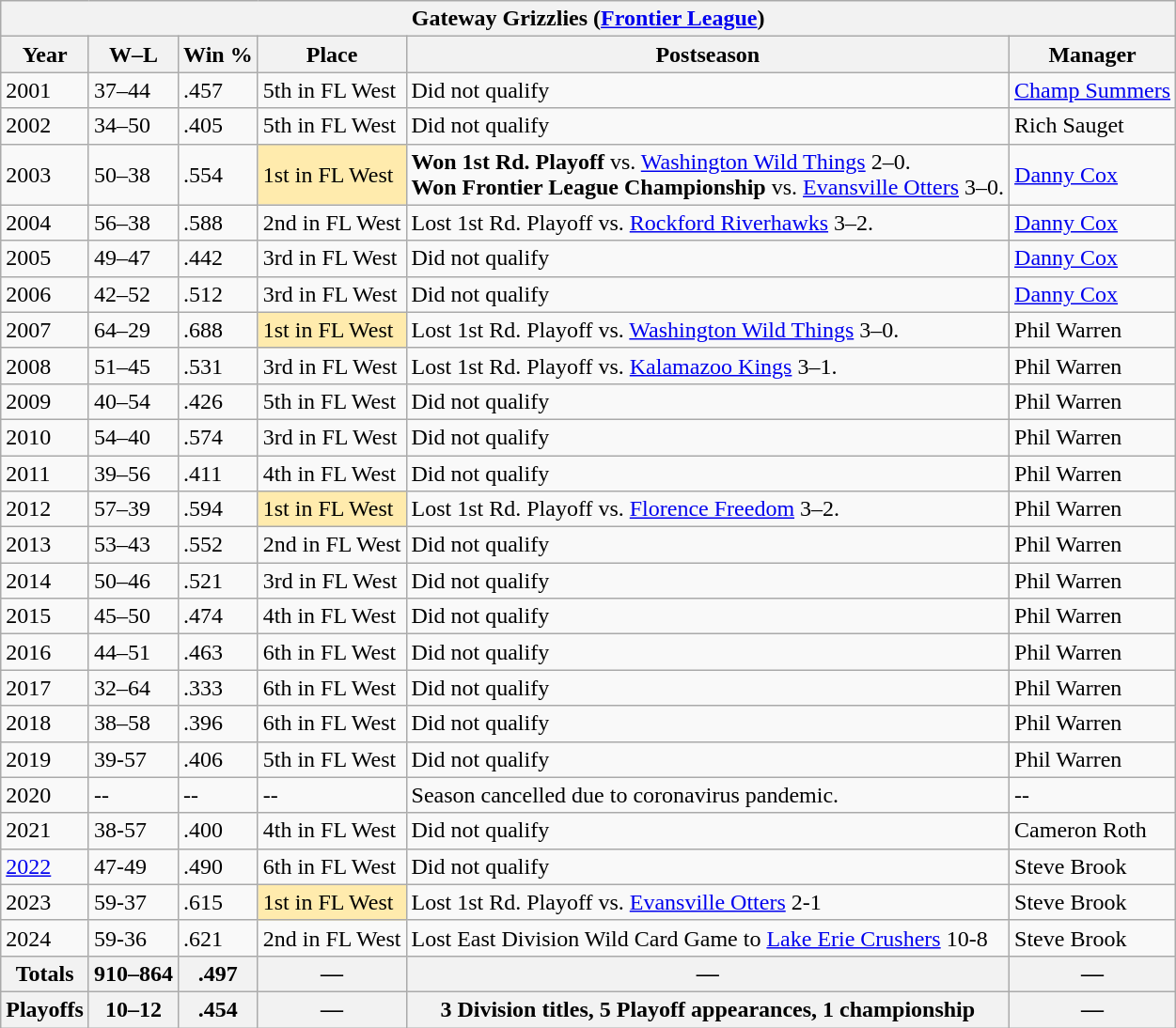<table class="wikitable">
<tr>
<th colspan="6" align="center">Gateway Grizzlies (<a href='#'>Frontier League</a>)</th>
</tr>
<tr>
<th>Year</th>
<th>W–L</th>
<th>Win %</th>
<th>Place</th>
<th>Postseason</th>
<th>Manager</th>
</tr>
<tr>
<td>2001</td>
<td>37–44</td>
<td>.457</td>
<td>5th in FL West</td>
<td>Did not qualify</td>
<td><a href='#'>Champ Summers</a></td>
</tr>
<tr>
<td>2002</td>
<td>34–50</td>
<td>.405</td>
<td>5th in FL West</td>
<td>Did not qualify</td>
<td>Rich Sauget</td>
</tr>
<tr>
<td>2003</td>
<td>50–38</td>
<td>.554</td>
<td bgcolor="FFEBAD">1st in FL West</td>
<td><strong>Won 1st Rd. Playoff</strong> vs. <a href='#'>Washington Wild Things</a> 2–0.<br> <strong>Won Frontier League Championship</strong> vs. <a href='#'>Evansville Otters</a> 3–0.</td>
<td><a href='#'>Danny Cox</a></td>
</tr>
<tr>
<td>2004</td>
<td>56–38</td>
<td>.588</td>
<td>2nd in FL West</td>
<td>Lost 1st Rd. Playoff vs. <a href='#'>Rockford Riverhawks</a> 3–2.</td>
<td><a href='#'>Danny Cox</a></td>
</tr>
<tr>
<td>2005</td>
<td>49–47</td>
<td>.442</td>
<td>3rd in FL West</td>
<td>Did not qualify</td>
<td><a href='#'>Danny Cox</a></td>
</tr>
<tr>
<td>2006</td>
<td>42–52</td>
<td>.512</td>
<td>3rd in FL West</td>
<td>Did not qualify</td>
<td><a href='#'>Danny Cox</a></td>
</tr>
<tr>
<td>2007</td>
<td>64–29</td>
<td>.688</td>
<td bgcolor="FFEBAD">1st in FL West</td>
<td>Lost 1st Rd. Playoff vs. <a href='#'>Washington Wild Things</a> 3–0.</td>
<td>Phil Warren</td>
</tr>
<tr>
<td>2008</td>
<td>51–45</td>
<td>.531</td>
<td>3rd in FL West</td>
<td>Lost 1st Rd. Playoff vs. <a href='#'>Kalamazoo Kings</a> 3–1.</td>
<td>Phil Warren</td>
</tr>
<tr>
<td>2009</td>
<td>40–54</td>
<td>.426</td>
<td>5th in FL West</td>
<td>Did not qualify</td>
<td>Phil Warren</td>
</tr>
<tr>
<td>2010</td>
<td>54–40</td>
<td>.574</td>
<td>3rd in FL West</td>
<td>Did not qualify</td>
<td>Phil Warren</td>
</tr>
<tr>
<td>2011</td>
<td>39–56</td>
<td>.411</td>
<td>4th in FL West</td>
<td>Did not qualify</td>
<td>Phil Warren</td>
</tr>
<tr>
<td>2012</td>
<td>57–39</td>
<td>.594</td>
<td bgcolor="FFEBAD">1st in FL West</td>
<td>Lost 1st Rd. Playoff vs. <a href='#'>Florence Freedom</a> 3–2.</td>
<td>Phil Warren</td>
</tr>
<tr>
<td>2013</td>
<td>53–43</td>
<td>.552</td>
<td>2nd in FL West</td>
<td>Did not qualify</td>
<td>Phil Warren</td>
</tr>
<tr>
<td>2014</td>
<td>50–46</td>
<td>.521</td>
<td>3rd in FL West</td>
<td>Did not qualify</td>
<td>Phil Warren</td>
</tr>
<tr>
<td>2015</td>
<td>45–50</td>
<td>.474</td>
<td>4th in FL West</td>
<td>Did not qualify</td>
<td>Phil Warren</td>
</tr>
<tr>
<td>2016</td>
<td>44–51</td>
<td>.463</td>
<td>6th in FL West</td>
<td>Did not qualify</td>
<td>Phil Warren</td>
</tr>
<tr>
<td>2017</td>
<td>32–64</td>
<td>.333</td>
<td>6th in FL West</td>
<td>Did not qualify</td>
<td>Phil Warren</td>
</tr>
<tr>
<td>2018</td>
<td>38–58</td>
<td>.396</td>
<td>6th in FL West</td>
<td>Did not qualify</td>
<td>Phil Warren</td>
</tr>
<tr>
<td>2019</td>
<td>39-57</td>
<td>.406</td>
<td>5th in FL West</td>
<td>Did not qualify</td>
<td>Phil Warren</td>
</tr>
<tr>
<td>2020</td>
<td>--</td>
<td>--</td>
<td>--</td>
<td>Season cancelled due to coronavirus pandemic.</td>
<td>--</td>
</tr>
<tr>
<td>2021</td>
<td>38-57</td>
<td>.400</td>
<td>4th in FL West</td>
<td>Did not qualify</td>
<td>Cameron Roth</td>
</tr>
<tr>
<td><a href='#'>2022</a></td>
<td>47-49</td>
<td>.490</td>
<td>6th in FL West</td>
<td>Did not qualify</td>
<td>Steve Brook</td>
</tr>
<tr>
<td>2023</td>
<td>59-37</td>
<td>.615</td>
<td bgcolor="FFEBAD">1st in FL West</td>
<td>Lost 1st Rd. Playoff vs. <a href='#'>Evansville Otters</a> 2-1</td>
<td>Steve Brook</td>
</tr>
<tr>
<td>2024</td>
<td>59-36</td>
<td>.621</td>
<td>2nd in FL West</td>
<td>Lost East Division Wild Card Game to <a href='#'>Lake Erie Crushers</a> 10-8</td>
<td>Steve Brook</td>
</tr>
<tr>
<th>Totals</th>
<th>910–864</th>
<th>.497</th>
<th>—</th>
<th>—</th>
<th>—</th>
</tr>
<tr>
<th>Playoffs</th>
<th>10–12</th>
<th>.454</th>
<th>—</th>
<th>3 Division titles, 5 Playoff appearances, 1 championship</th>
<th>—</th>
</tr>
</table>
